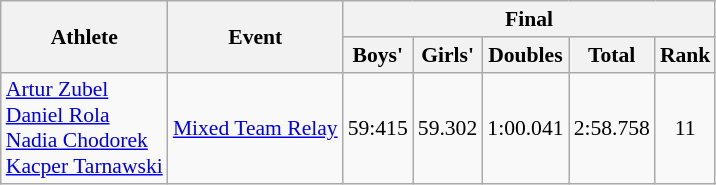<table class="wikitable" style="font-size:90%">
<tr>
<th rowspan="2">Athlete</th>
<th rowspan="2">Event</th>
<th colspan="5">Final</th>
</tr>
<tr>
<th>Boys'</th>
<th>Girls'</th>
<th>Doubles</th>
<th>Total</th>
<th>Rank</th>
</tr>
<tr>
<td><a href='#'>Artur Zubel</a><br><a href='#'>Daniel Rola</a><br><a href='#'>Nadia Chodorek</a><br><a href='#'>Kacper Tarnawski</a></td>
<td><a href='#'>Mixed Team Relay</a></td>
<td align="center">59:415</td>
<td align="center">59.302</td>
<td align="center">1:00.041</td>
<td align="center">2:58.758</td>
<td align="center">11</td>
</tr>
</table>
